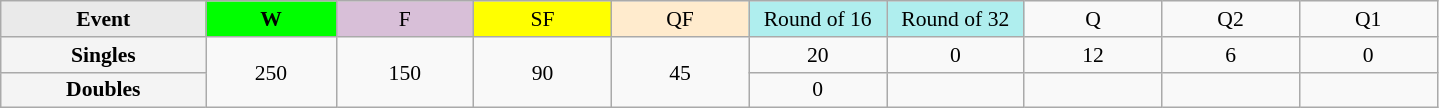<table class=wikitable style=font-size:90%;text-align:center>
<tr>
<td style="width:130px; background:#eaeaea;"><strong>Event</strong></td>
<td style="width:80px; background:lime;"><strong>W</strong></td>
<td style="width:85px; background:thistle;">F</td>
<td style="width:85px; background:#ff0;">SF</td>
<td style="width:85px; background:#ffebcd;">QF</td>
<td style="width:85px; background:#afeeee;">Round of 16</td>
<td style="width:85px; background:#afeeee;">Round of 32</td>
<td width=85>Q</td>
<td width=85>Q2</td>
<td width=85>Q1</td>
</tr>
<tr>
<th style="background:#f4f4f4;">Singles</th>
<td rowspan=2>250</td>
<td rowspan=2>150</td>
<td rowspan=2>90</td>
<td rowspan=2>45</td>
<td>20</td>
<td>0</td>
<td>12</td>
<td>6</td>
<td>0</td>
</tr>
<tr>
<th style="background:#f4f4f4;">Doubles</th>
<td>0</td>
<td></td>
<td></td>
<td></td>
<td></td>
</tr>
</table>
